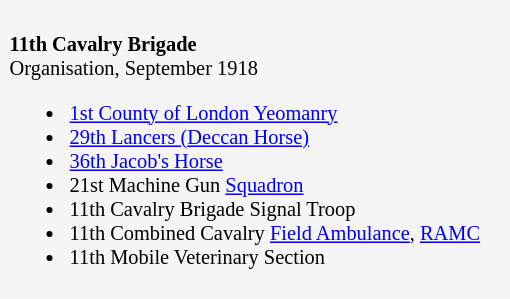<table class="toccolours" style="float: right; margin-left: 1em; margin-right: 1em; font-size: 85%; background:whitesmoke; color:black; width:25em; max-width: 50%;" cellspacing="5">
<tr>
<td style="text-align: left;"><br><strong>11th Cavalry Brigade</strong><br>Organisation, September 1918<ul><li><a href='#'>1st County of London Yeomanry</a></li><li><a href='#'>29th Lancers (Deccan Horse)</a></li><li><a href='#'>36th Jacob's Horse</a></li><li>21st Machine Gun <a href='#'>Squadron</a></li><li>11th Cavalry Brigade Signal Troop</li><li>11th Combined Cavalry <a href='#'>Field Ambulance</a>, <a href='#'>RAMC</a></li><li>11th Mobile Veterinary Section</li></ul></td>
</tr>
</table>
